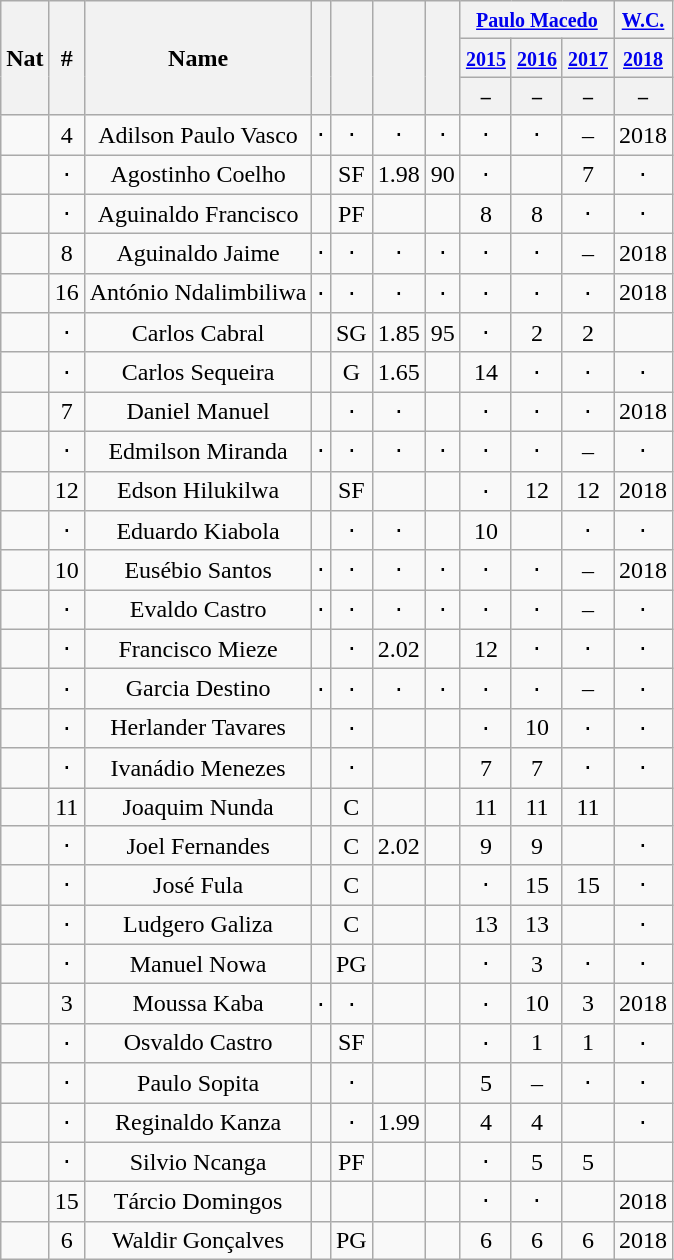<table class="wikitable plainrowheaders sortable" style="text-align:center">
<tr>
<th scope="col" rowspan="3">Nat</th>
<th scope="col" rowspan="3">#</th>
<th scope="col" rowspan="3">Name</th>
<th scope="col" rowspan="3"></th>
<th scope="col" rowspan="3"></th>
<th scope="col" rowspan="3"></th>
<th scope="col" rowspan="3"></th>
<th colspan="3"><small><a href='#'>Paulo Macedo</a></small></th>
<th colspan="1"><small><a href='#'>W.C.</a></small></th>
</tr>
<tr>
<th colspan="1"><small><a href='#'>2015</a></small></th>
<th colspan="1"><small><a href='#'>2016</a></small></th>
<th colspan="1"><small><a href='#'>2017</a></small></th>
<th colspan="1"><small><a href='#'>2018</a></small></th>
</tr>
<tr>
<th scope="col" rowspan="1"><small>–</small></th>
<th scope="col" rowspan="1"><small>–</small></th>
<th scope="col" rowspan="1"><small>–</small></th>
<th scope="col" rowspan="1"><small>–</small></th>
</tr>
<tr>
<td></td>
<td data-sort-value="04">4</td>
<td>Adilson Paulo Vasco</td>
<td>⋅</td>
<td>⋅</td>
<td>⋅</td>
<td>⋅</td>
<td>⋅</td>
<td>⋅</td>
<td>–</td>
<td>2018</td>
</tr>
<tr>
<td></td>
<td>⋅</td>
<td>Agostinho Coelho</td>
<td></td>
<td data-sort-value="3">SF</td>
<td>1.98</td>
<td>90</td>
<td>⋅</td>
<td data-sort-value="⋅"><a href='#'></a></td>
<td data-sort-value="07">7</td>
<td>⋅</td>
</tr>
<tr>
<td></td>
<td>⋅</td>
<td>Aguinaldo Francisco</td>
<td></td>
<td data-sort-value="4">PF</td>
<td></td>
<td></td>
<td data-sort-value="08">8</td>
<td data-sort-value="08">8</td>
<td>⋅</td>
<td>⋅</td>
</tr>
<tr>
<td></td>
<td data-sort-value="08">8</td>
<td>Aguinaldo Jaime</td>
<td>⋅</td>
<td>⋅</td>
<td>⋅</td>
<td>⋅</td>
<td>⋅</td>
<td>⋅</td>
<td>–</td>
<td>2018</td>
</tr>
<tr>
<td></td>
<td>16</td>
<td>António Ndalimbiliwa</td>
<td>⋅</td>
<td>⋅</td>
<td>⋅</td>
<td>⋅</td>
<td>⋅</td>
<td>⋅</td>
<td>⋅</td>
<td>2018</td>
</tr>
<tr>
<td></td>
<td>⋅</td>
<td>Carlos Cabral</td>
<td></td>
<td data-sort-value="2">SG</td>
<td>1.85</td>
<td>95</td>
<td>⋅</td>
<td data-sort-value="02">2</td>
<td data-sort-value="02">2</td>
<td data-sort-value="⋅"><a href='#'></a></td>
</tr>
<tr>
<td></td>
<td>⋅</td>
<td>Carlos Sequeira</td>
<td></td>
<td data-sort-value="1">G</td>
<td>1.65</td>
<td></td>
<td>14</td>
<td>⋅</td>
<td>⋅</td>
<td>⋅</td>
</tr>
<tr>
<td></td>
<td data-sort-value="07">7</td>
<td>Daniel Manuel</td>
<td></td>
<td>⋅</td>
<td>⋅</td>
<td></td>
<td>⋅</td>
<td>⋅</td>
<td>⋅</td>
<td>2018</td>
</tr>
<tr>
<td></td>
<td>⋅</td>
<td>Edmilson Miranda</td>
<td>⋅</td>
<td>⋅</td>
<td>⋅</td>
<td>⋅</td>
<td>⋅</td>
<td>⋅</td>
<td>–</td>
<td>⋅</td>
</tr>
<tr>
<td></td>
<td>12</td>
<td>Edson Hilukilwa</td>
<td></td>
<td data-sort-value="3">SF</td>
<td></td>
<td></td>
<td>⋅</td>
<td>12</td>
<td>12</td>
<td>2018</td>
</tr>
<tr>
<td></td>
<td>⋅</td>
<td>Eduardo Kiabola</td>
<td></td>
<td data-sort-value="6">⋅</td>
<td>⋅</td>
<td></td>
<td>10</td>
<td data-sort-value="⋅"><a href='#'></a></td>
<td>⋅</td>
<td>⋅</td>
</tr>
<tr>
<td></td>
<td>10</td>
<td>Eusébio Santos</td>
<td>⋅</td>
<td>⋅</td>
<td>⋅</td>
<td>⋅</td>
<td>⋅</td>
<td>⋅</td>
<td>–</td>
<td>2018</td>
</tr>
<tr>
<td></td>
<td>⋅</td>
<td>Evaldo Castro</td>
<td>⋅</td>
<td>⋅</td>
<td>⋅</td>
<td>⋅</td>
<td>⋅</td>
<td>⋅</td>
<td>–</td>
<td>⋅</td>
</tr>
<tr>
<td></td>
<td>⋅</td>
<td>Francisco Mieze</td>
<td></td>
<td data-sort-value="6">⋅</td>
<td>2.02</td>
<td></td>
<td>12</td>
<td>⋅</td>
<td>⋅</td>
<td>⋅</td>
</tr>
<tr>
<td></td>
<td>⋅</td>
<td>Garcia Destino</td>
<td>⋅</td>
<td>⋅</td>
<td>⋅</td>
<td>⋅</td>
<td>⋅</td>
<td>⋅</td>
<td>–</td>
<td>⋅</td>
</tr>
<tr>
<td></td>
<td>⋅</td>
<td>Herlander Tavares</td>
<td></td>
<td data-sort-value="6">⋅</td>
<td></td>
<td></td>
<td>⋅</td>
<td>10</td>
<td>⋅</td>
<td>⋅</td>
</tr>
<tr>
<td></td>
<td>⋅</td>
<td>Ivanádio Menezes</td>
<td></td>
<td data-sort-value="6">⋅</td>
<td></td>
<td></td>
<td data-sort-value="07">7</td>
<td data-sort-value="07">7</td>
<td>⋅</td>
<td>⋅</td>
</tr>
<tr>
<td></td>
<td>11</td>
<td>Joaquim Nunda</td>
<td></td>
<td data-sort-value="5">C</td>
<td></td>
<td></td>
<td>11</td>
<td>11</td>
<td>11</td>
<td><strong></strong></td>
</tr>
<tr>
<td></td>
<td>⋅</td>
<td>Joel Fernandes</td>
<td></td>
<td data-sort-value="5">C</td>
<td>2.02</td>
<td></td>
<td data-sort-value="09">9</td>
<td data-sort-value="09">9</td>
<td data-sort-value="⋅"><a href='#'></a></td>
<td>⋅</td>
</tr>
<tr>
<td></td>
<td>⋅</td>
<td>José Fula</td>
<td></td>
<td data-sort-value="5">C</td>
<td></td>
<td></td>
<td>⋅</td>
<td>15</td>
<td>15</td>
<td>⋅</td>
</tr>
<tr>
<td></td>
<td>⋅</td>
<td>Ludgero Galiza</td>
<td></td>
<td data-sort-value="5">C</td>
<td></td>
<td></td>
<td>13</td>
<td>13</td>
<td data-sort-value="⋅"><a href='#'></a></td>
<td>⋅</td>
</tr>
<tr>
<td></td>
<td>⋅</td>
<td>Manuel Nowa</td>
<td></td>
<td data-sort-value="1">PG</td>
<td></td>
<td></td>
<td>⋅</td>
<td data-sort-value="03">3</td>
<td>⋅</td>
<td>⋅</td>
</tr>
<tr>
<td></td>
<td data-sort-value="03">3</td>
<td>Moussa Kaba</td>
<td>⋅</td>
<td data-sort-value="5">⋅</td>
<td></td>
<td></td>
<td>⋅</td>
<td>10</td>
<td data-sort-value="03">3</td>
<td>2018</td>
</tr>
<tr>
<td></td>
<td>⋅</td>
<td>Osvaldo Castro</td>
<td></td>
<td data-sort-value="3">SF</td>
<td></td>
<td></td>
<td>⋅</td>
<td data-sort-value="01">1</td>
<td data-sort-value="01">1</td>
<td>⋅</td>
</tr>
<tr>
<td></td>
<td>⋅</td>
<td>Paulo Sopita</td>
<td></td>
<td data-sort-value="5">⋅</td>
<td></td>
<td></td>
<td data-sort-value="05">5</td>
<td>–</td>
<td>⋅</td>
<td>⋅</td>
</tr>
<tr>
<td></td>
<td>⋅</td>
<td>Reginaldo Kanza</td>
<td></td>
<td data-sort-value="5">⋅</td>
<td>1.99</td>
<td></td>
<td data-sort-value="04">4</td>
<td data-sort-value="04">4</td>
<td data-sort-value="⋅"><a href='#'></a></td>
<td>⋅</td>
</tr>
<tr>
<td></td>
<td>⋅</td>
<td>Silvio Ncanga</td>
<td></td>
<td data-sort-value="4">PF</td>
<td></td>
<td></td>
<td>⋅</td>
<td data-sort-value="05">5</td>
<td data-sort-value="05">5</td>
<td data-sort-value="⋅"><a href='#'></a></td>
</tr>
<tr>
<td></td>
<td>15</td>
<td>Tárcio Domingos</td>
<td></td>
<td></td>
<td></td>
<td></td>
<td>⋅</td>
<td>⋅</td>
<td data-sort-value="⋅"><a href='#'></a></td>
<td>2018</td>
</tr>
<tr>
<td></td>
<td data-sort-value="06">6</td>
<td>Waldir Gonçalves</td>
<td></td>
<td data-sort-value="1">PG</td>
<td></td>
<td></td>
<td data-sort-value="06">6</td>
<td data-sort-value="06">6</td>
<td data-sort-value="06">6</td>
<td>2018</td>
</tr>
</table>
